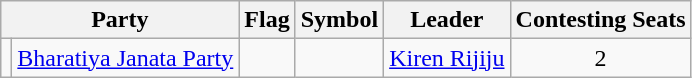<table class="wikitable" style="text-align:center">
<tr>
<th colspan="2">Party</th>
<th>Flag</th>
<th>Symbol</th>
<th>Leader</th>
<th>Contesting Seats</th>
</tr>
<tr>
<td></td>
<td><a href='#'>Bharatiya Janata Party</a></td>
<td></td>
<td></td>
<td><a href='#'>Kiren Rijiju</a></td>
<td>2</td>
</tr>
</table>
